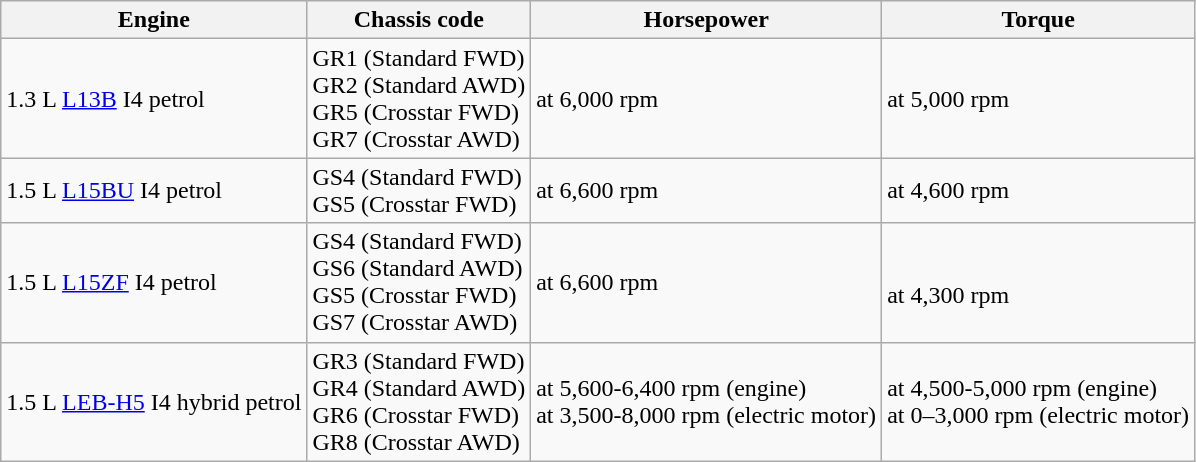<table class="wikitable">
<tr>
<th>Engine</th>
<th>Chassis code</th>
<th>Horsepower</th>
<th>Torque</th>
</tr>
<tr>
<td>1.3 L <a href='#'>L13B</a> I4 petrol</td>
<td>GR1 (Standard FWD)<br>GR2 (Standard AWD)<br>GR5 (Crosstar FWD)<br>GR7 (Crosstar AWD)</td>
<td> at 6,000 rpm</td>
<td> at 5,000 rpm</td>
</tr>
<tr>
<td>1.5 L <a href='#'>L15BU</a> I4 petrol</td>
<td>GS4 (Standard FWD)<br>GS5 (Crosstar FWD)</td>
<td> at 6,600 rpm</td>
<td> at 4,600 rpm</td>
</tr>
<tr>
<td>1.5 L <a href='#'>L15ZF</a> I4 petrol</td>
<td>GS4 (Standard FWD)<br>GS6 (Standard AWD)<br>GS5 (Crosstar FWD)<br>GS7 (Crosstar AWD)</td>
<td> at 6,600 rpm</td>
<td><br> at 4,300 rpm</td>
</tr>
<tr>
<td>1.5 L <a href='#'>LEB-H5</a> I4 hybrid petrol</td>
<td>GR3 (Standard FWD)<br>GR4 (Standard AWD)<br>GR6 (Crosstar FWD)<br>GR8 (Crosstar AWD)</td>
<td> at 5,600-6,400 rpm (engine)<br> at 3,500-8,000 rpm (electric motor)</td>
<td> at 4,500-5,000 rpm (engine)<br> at 0–3,000 rpm (electric motor)</td>
</tr>
</table>
